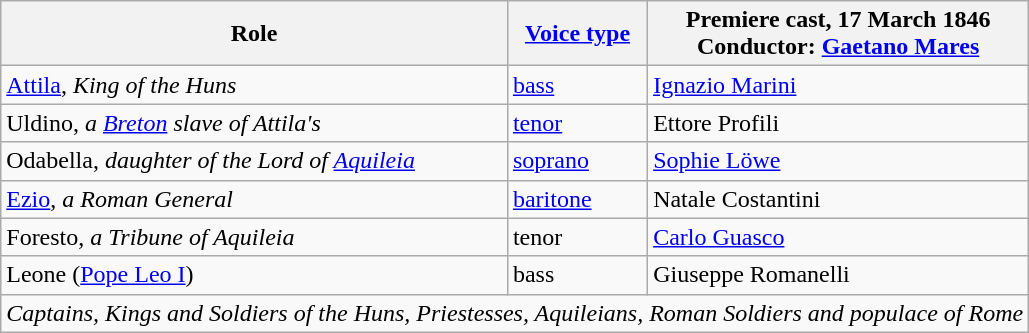<table class="wikitable">
<tr>
<th>Role</th>
<th><a href='#'>Voice type</a></th>
<th>Premiere cast, 17 March 1846<br>Conductor: <a href='#'>Gaetano Mares</a></th>
</tr>
<tr>
<td><a href='#'>Attila</a>, <em>King of the Huns</em></td>
<td><a href='#'>bass</a></td>
<td><a href='#'>Ignazio Marini</a></td>
</tr>
<tr>
<td>Uldino, <em>a <a href='#'>Breton</a> slave of Attila's</em></td>
<td><a href='#'>tenor</a></td>
<td>Ettore Profili</td>
</tr>
<tr>
<td>Odabella, <em>daughter of the Lord of <a href='#'>Aquileia</a></em></td>
<td><a href='#'>soprano</a></td>
<td><a href='#'>Sophie Löwe</a></td>
</tr>
<tr>
<td><a href='#'>Ezio</a>, <em>a Roman General</em></td>
<td><a href='#'>baritone</a></td>
<td>Natale Costantini</td>
</tr>
<tr>
<td>Foresto, <em>a Tribune of Aquileia</em></td>
<td>tenor</td>
<td><a href='#'>Carlo Guasco</a></td>
</tr>
<tr>
<td>Leone (<a href='#'>Pope Leo I</a>)</td>
<td>bass</td>
<td>Giuseppe Romanelli</td>
</tr>
<tr>
<td colspan="3"><em>Captains, Kings and Soldiers of the Huns, Priestesses, Aquileians, Roman Soldiers and populace of Rome</em></td>
</tr>
</table>
